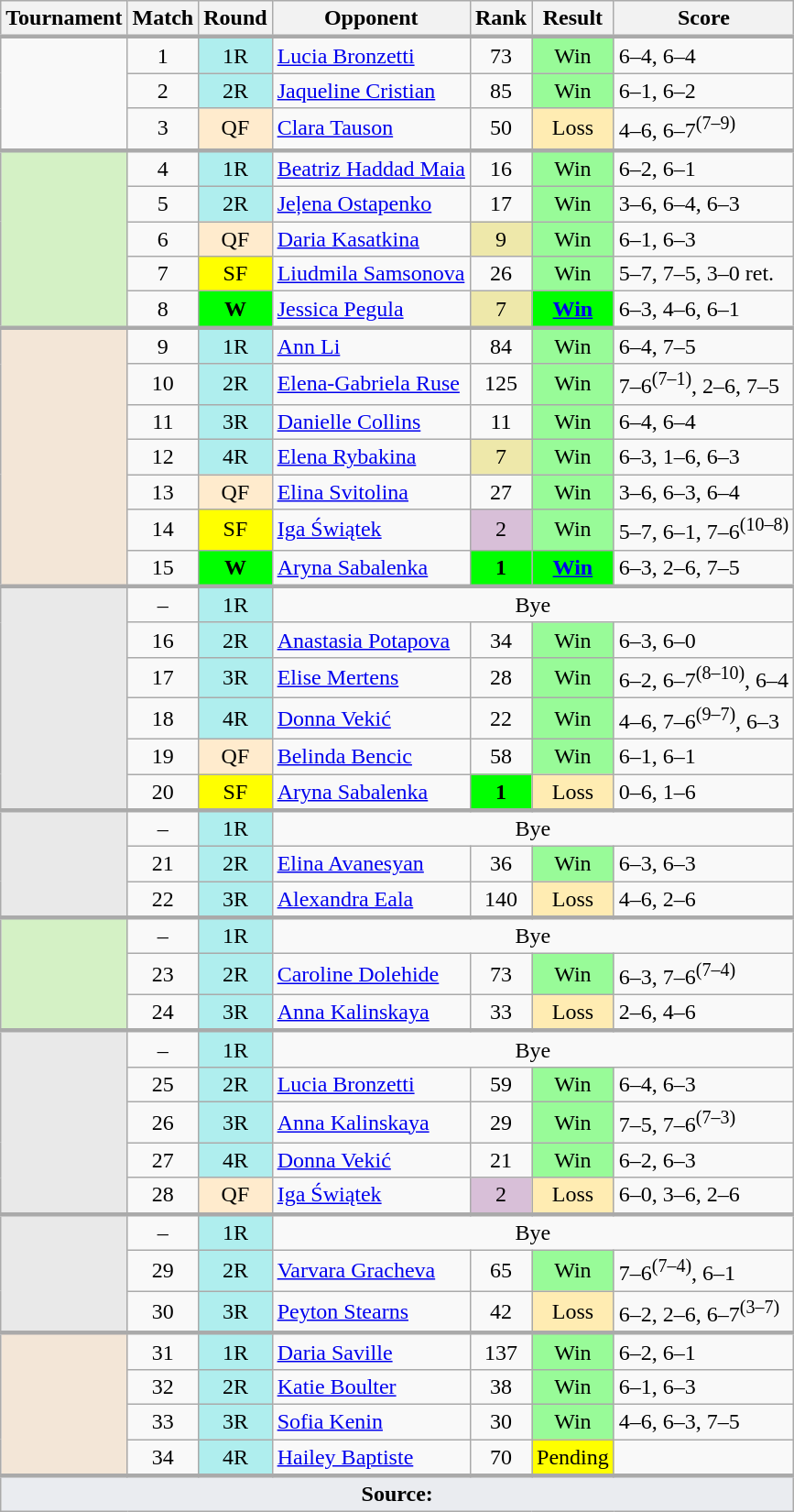<table class="wikitable">
<tr>
<th>Tournament</th>
<th>Match</th>
<th>Round</th>
<th>Opponent</th>
<th>Rank</th>
<th>Result</th>
<th>Score</th>
</tr>
<tr style="border-top:3px solid #aaaaaa">
<td rowspan="3" style="text-align:left"></td>
<td style="text-align:center">1</td>
<td style="text-align:center; background:#afeeee">1R</td>
<td> <a href='#'>Lucia Bronzetti</a></td>
<td style="text-align:center">73</td>
<td style="text-align:center; background:#98fb98">Win</td>
<td>6–4, 6–4</td>
</tr>
<tr>
<td style="text-align:center">2</td>
<td style="text-align:center; background:#afeeee">2R</td>
<td> <a href='#'>Jaqueline Cristian</a></td>
<td style="text-align:center">85</td>
<td style="text-align:center; background:#98fb98">Win</td>
<td>6–1, 6–2</td>
</tr>
<tr>
<td style="text-align:center">3</td>
<td style="text-align:center; background:#ffebcd">QF</td>
<td> <a href='#'>Clara Tauson</a> </td>
<td style="text-align:center">50</td>
<td style="text-align:center; background:#ffecb2">Loss</td>
<td>4–6, 6–7<sup>(7–9)</sup></td>
</tr>
<tr style="border-top:3px solid #aaaaaa">
<td rowspan="5" style="background:#D4F1C5; text-align:left"></td>
<td style="text-align:center">4</td>
<td style="text-align:center; background:#afeeee">1R</td>
<td> <a href='#'>Beatriz Haddad Maia</a></td>
<td style="text-align:center">16</td>
<td style="text-align:center; background:#98fb98">Win</td>
<td>6–2, 6–1</td>
</tr>
<tr>
<td style="text-align:center">5</td>
<td style="text-align:center; background:#afeeee">2R</td>
<td> <a href='#'>Jeļena Ostapenko</a> </td>
<td style="text-align:center">17</td>
<td style="text-align:center; background:#98fb98">Win</td>
<td>3–6, 6–4, 6–3</td>
</tr>
<tr>
<td style="text-align:center">6</td>
<td style="text-align:center; background:#ffebcd">QF</td>
<td> <a href='#'>Daria Kasatkina</a> </td>
<td style="text-align:center; background:#eee8aa">9</td>
<td style="text-align:center; background:#98fb98">Win</td>
<td>6–1, 6–3</td>
</tr>
<tr>
<td style="text-align:center">7</td>
<td style="text-align:center; background:yellow">SF</td>
<td> <a href='#'>Liudmila Samsonova</a></td>
<td style="text-align:center">26</td>
<td style="text-align:center; background:#98fb98">Win</td>
<td>5–7, 7–5, 3–0 ret.</td>
</tr>
<tr>
<td style="text-align:center">8</td>
<td style="text-align:center; background:lime"><strong>W</strong></td>
<td> <a href='#'>Jessica Pegula</a> </td>
<td style="text-align:center; background:#eee8aa">7</td>
<td style="text-align:center; background:lime"><strong><a href='#'>Win</a></strong> </td>
<td>6–3, 4–6, 6–1</td>
</tr>
<tr style="border-top:3px solid #aaaaaa">
<td rowspan="7" style="background:#f3e6d7; text-align:left"></td>
<td style="text-align:center">9</td>
<td style="text-align:center; background:#afeeee">1R</td>
<td> <a href='#'>Ann Li</a></td>
<td style="text-align:center">84</td>
<td style="text-align:center; background:#98fb98">Win</td>
<td>6–4, 7–5</td>
</tr>
<tr>
<td style="text-align:center">10</td>
<td style="text-align:center; background:#afeeee">2R</td>
<td> <a href='#'>Elena-Gabriela Ruse</a> </td>
<td style="text-align:center">125</td>
<td style="text-align:center; background:#98fb98">Win</td>
<td>7–6<sup>(7–1)</sup>, 2–6, 7–5</td>
</tr>
<tr>
<td style="text-align:center">11</td>
<td style="text-align:center; background:#afeeee">3R</td>
<td> <a href='#'>Danielle Collins</a> </td>
<td style="text-align:center">11</td>
<td style="text-align:center; background:#98fb98">Win</td>
<td>6–4, 6–4</td>
</tr>
<tr>
<td style="text-align:center">12</td>
<td style="text-align:center; background:#afeeee">4R</td>
<td> <a href='#'>Elena Rybakina</a> </td>
<td style="text-align:center; background:#eee8aa">7</td>
<td style="text-align:center; background:#98fb98">Win</td>
<td>6–3, 1–6, 6–3</td>
</tr>
<tr>
<td style="text-align:center">13</td>
<td style="text-align:center; background:#ffebcd">QF</td>
<td> <a href='#'>Elina Svitolina</a> </td>
<td style="text-align:center">27</td>
<td style="text-align:center; background:#98fb98">Win</td>
<td>3–6, 6–3, 6–4</td>
</tr>
<tr>
<td style="text-align:center">14</td>
<td style="text-align:center; background:yellow">SF</td>
<td> <a href='#'>Iga Świątek</a> </td>
<td style="text-align:center; background:thistle">2</td>
<td style="text-align:center; background:#98fb98">Win</td>
<td>5–7, 6–1, 7–6<sup>(10–8)</sup></td>
</tr>
<tr>
<td style="text-align:center">15</td>
<td style="text-align:center; background:lime"><strong>W</strong></td>
<td> <a href='#'>Aryna Sabalenka</a> </td>
<td style="text-align:center; background:lime"><strong>1</strong></td>
<td style="text-align:center; background:lime"><strong><a href='#'>Win</a></strong> </td>
<td>6–3, 2–6, 7–5</td>
</tr>
<tr style="border-top:3px solid #aaaaaa">
<td rowspan="6" style="background:#e9e9e9; text-align:left"></td>
<td style="text-align:center">–</td>
<td style="text-align:center; background:#afeeee">1R</td>
<td colspan="4" style="text-align:center">Bye</td>
</tr>
<tr>
<td style="text-align:center">16</td>
<td style="text-align:center; background:#afeeee">2R</td>
<td> <a href='#'>Anastasia Potapova</a></td>
<td style="text-align:center">34</td>
<td style="text-align:center; background:#98fb98">Win</td>
<td>6–3, 6–0</td>
</tr>
<tr>
<td style="text-align:center">17</td>
<td style="text-align:center; background:#afeeee">3R</td>
<td> <a href='#'>Elise Mertens</a> </td>
<td style="text-align:center">28</td>
<td style="text-align:center; background:#98fb98">Win</td>
<td>6–2, 6–7<sup>(8–10)</sup>, 6–4</td>
</tr>
<tr>
<td style="text-align:center">18</td>
<td style="text-align:center; background:#afeeee">4R</td>
<td> <a href='#'>Donna Vekić</a> </td>
<td style="text-align:center">22</td>
<td style="text-align:center; background:#98fb98">Win</td>
<td>4–6, 7–6<sup>(9–7)</sup>, 6–3</td>
</tr>
<tr>
<td style="text-align:center">19</td>
<td style="text-align:center; background:#ffebcd">QF</td>
<td> <a href='#'>Belinda Bencic</a> </td>
<td style="text-align:center">58</td>
<td style="text-align:center; background:#98fb98">Win</td>
<td>6–1, 6–1</td>
</tr>
<tr>
<td style="text-align:center">20</td>
<td style="text-align:center; background:yellow">SF</td>
<td> <a href='#'>Aryna Sabalenka</a> </td>
<td style="text-align:center; background:lime"><strong>1</strong></td>
<td style="text-align:center; background:#ffecb2">Loss</td>
<td>0–6, 1–6</td>
</tr>
<tr style="border-top:3px solid #aaaaaa">
<td rowspan="3" style="background:#e9e9e9; text-align:left"></td>
<td style="text-align:center">–</td>
<td style="text-align:center; background:#afeeee">1R</td>
<td colspan="4" style="text-align:center">Bye</td>
</tr>
<tr>
<td style="text-align:center">21</td>
<td style="text-align:center; background:#afeeee">2R</td>
<td> <a href='#'>Elina Avanesyan</a></td>
<td style="text-align:center">36</td>
<td style="text-align:center; background:#98fb98">Win</td>
<td>6–3, 6–3</td>
</tr>
<tr>
<td style="text-align:center">22</td>
<td style="text-align:center; background:#afeeee">3R</td>
<td> <a href='#'>Alexandra Eala</a> </td>
<td style="text-align:center">140</td>
<td style="text-align:center; background:#ffecb2">Loss</td>
<td>4–6, 2–6</td>
</tr>
<tr style="border-top:3px solid #aaaaaa">
<td rowspan="3" style="background:#d4f1c5; text-align:left"></td>
<td style="text-align:center">–</td>
<td style="text-align:center; background:#afeeee">1R</td>
<td colspan="4" style="text-align:center">Bye</td>
</tr>
<tr>
<td style="text-align:center">23</td>
<td style="text-align:center; background:#afeeee">2R</td>
<td> <a href='#'>Caroline Dolehide</a></td>
<td style="text-align:center">73</td>
<td style="text-align:center; background:#98fb98">Win</td>
<td>6–3, 7–6<sup>(7–4)</sup></td>
</tr>
<tr>
<td style="text-align:center">24</td>
<td style="text-align:center; background:#afeeee">3R</td>
<td> <a href='#'>Anna Kalinskaya</a> </td>
<td style="text-align:center">33</td>
<td style="text-align:center; background:#ffecb2">Loss</td>
<td>2–6, 4–6</td>
</tr>
<tr style="border-top:3px solid #aaaaaa">
<td rowspan="5" style="background:#e9e9e9; text-align:left"></td>
<td style="text-align:center">–</td>
<td style="text-align:center; background:#afeeee">1R</td>
<td colspan="4" style="text-align:center">Bye</td>
</tr>
<tr>
<td style="text-align:center">25</td>
<td style="text-align:center; background:#afeeee">2R</td>
<td> <a href='#'>Lucia Bronzetti</a></td>
<td style="text-align:center">59</td>
<td style="text-align:center; background:#98fb98">Win</td>
<td>6–4, 6–3</td>
</tr>
<tr>
<td style="text-align:center">26</td>
<td style="text-align:center; background:#afeeee">3R</td>
<td> <a href='#'>Anna Kalinskaya</a> </td>
<td style="text-align:center">29</td>
<td style="text-align:center; background:#98fb98">Win</td>
<td>7–5, 7–6<sup>(7–3)</sup></td>
</tr>
<tr>
<td style="text-align:center">27</td>
<td style="text-align:center; background:#afeeee">4R</td>
<td> <a href='#'>Donna Vekić</a> </td>
<td style="text-align:center">21</td>
<td style="text-align:center; background:#98fb98">Win</td>
<td>6–2, 6–3</td>
</tr>
<tr>
<td style="text-align:center">28</td>
<td style="text-align:center; background:#ffebcd">QF</td>
<td> <a href='#'>Iga Świątek</a> </td>
<td style="text-align:center; background:thistle">2</td>
<td style="text-align:center; background:#ffecb2">Loss</td>
<td>6–0, 3–6, 2–6</td>
</tr>
<tr style="border-top:3px solid #aaaaaa">
<td rowspan="3" style="background:#e9e9e9; text-align:left"></td>
<td style="text-align:center">–</td>
<td style="text-align:center; background:#afeeee">1R</td>
<td colspan="4" style="text-align:center">Bye</td>
</tr>
<tr>
<td style="text-align:center">29</td>
<td style="text-align:center; background:#afeeee">2R</td>
<td> <a href='#'>Varvara Gracheva</a></td>
<td style="text-align:center">65</td>
<td style="text-align:center; background:#98fb98">Win</td>
<td>7–6<sup>(7–4)</sup>, 6–1</td>
</tr>
<tr>
<td style="text-align:center">30</td>
<td style="text-align:center; background:#afeeee">3R</td>
<td> <a href='#'>Peyton Stearns</a></td>
<td style="text-align:center">42</td>
<td style="text-align:center; background:#ffecb2">Loss</td>
<td>6–2, 2–6, 6–7<sup>(3–7)</sup></td>
</tr>
<tr style="border-top:3px solid #aaaaaa">
<td rowspan="4" style="background:#f3e6d7; text-align:left"></td>
<td style="text-align:center">31</td>
<td style="text-align:center; background:#afeeee">1R</td>
<td> <a href='#'>Daria Saville</a> </td>
<td style="text-align:center">137</td>
<td style="text-align:center; background:#98fb98">Win</td>
<td>6–2, 6–1</td>
</tr>
<tr>
<td style="text-align:center">32</td>
<td style="text-align:center; background:#afeeee">2R</td>
<td> <a href='#'>Katie Boulter</a></td>
<td style="text-align:center">38</td>
<td style="text-align:center; background:#98fb98">Win</td>
<td>6–1, 6–3</td>
</tr>
<tr>
<td style="text-align:center">33</td>
<td style="text-align:center; background:#afeeee">3R</td>
<td> <a href='#'>Sofia Kenin</a> </td>
<td style="text-align:center">30</td>
<td style="text-align:center; background:#98fb98">Win</td>
<td>4–6, 6–3, 7–5</td>
</tr>
<tr>
<td style="text-align:center">34</td>
<td style="text-align:center; background:#afeeee">4R</td>
<td> <a href='#'>Hailey Baptiste</a></td>
<td style="text-align:center">70</td>
<td style="text-align:center; background:yellow">Pending</td>
<td></td>
</tr>
<tr style="border-top:3px solid #aaaaaa">
<td colspan="7" style="background-color:#eaecf0;text-align:center"><strong>Source:</strong></td>
</tr>
</table>
